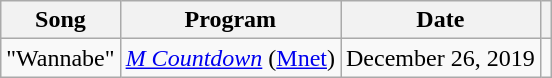<table class="wikitable">
<tr>
<th>Song</th>
<th>Program</th>
<th>Date</th>
<th></th>
</tr>
<tr>
<td align="center">"Wannabe"</td>
<td align="center"><em><a href='#'>M Countdown</a></em> (<a href='#'>Mnet</a>)</td>
<td align="center">December 26, 2019</td>
<td align="center"></td>
</tr>
</table>
